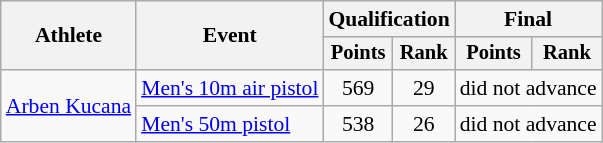<table class="wikitable" style="font-size:90%;">
<tr>
<th rowspan=2>Athlete</th>
<th rowspan=2>Event</th>
<th colspan=2>Qualification</th>
<th colspan=2>Final</th>
</tr>
<tr style="font-size:95%">
<th>Points</th>
<th>Rank</th>
<th>Points</th>
<th>Rank</th>
</tr>
<tr align=center>
<td align=left rowspan=2><a href='#'>Arben Kucana</a></td>
<td align=left><a href='#'>Men's 10m air pistol</a></td>
<td>569</td>
<td>29</td>
<td colspan=2>did not advance</td>
</tr>
<tr align=center>
<td align=left><a href='#'>Men's 50m pistol</a></td>
<td>538</td>
<td>26</td>
<td colspan=2>did not advance</td>
</tr>
</table>
